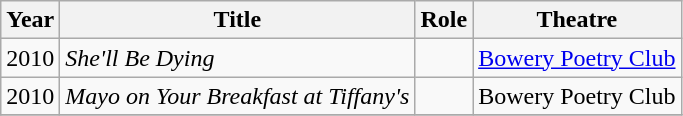<table class="wikitable sortable">
<tr>
<th>Year</th>
<th>Title</th>
<th>Role</th>
<th>Theatre</th>
</tr>
<tr>
<td>2010</td>
<td><em>She'll Be Dying</em></td>
<td></td>
<td><a href='#'>Bowery Poetry Club</a></td>
</tr>
<tr>
<td>2010</td>
<td><em>Mayo on Your Breakfast at Tiffany's</em></td>
<td></td>
<td>Bowery Poetry Club</td>
</tr>
<tr>
</tr>
</table>
